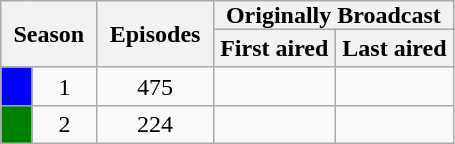<table class="wikitable" style="text-align:center">
<tr>
<th style="padding: 0 8px" colspan="2" rowspan="2">Season</th>
<th style="padding: 0 8px" rowspan="2">Episodes</th>
<th style="padding: 0 8px" colspan="2">Originally Broadcast</th>
</tr>
<tr>
<th style="padding: 1 8px">First aired</th>
<th style="padding: 1 8px">Last aired</th>
</tr>
<tr>
<td style="background:Blue"></td>
<td align="center">1</td>
<td align="center">475</td>
<td align="center"></td>
<td align="center"></td>
</tr>
<tr>
<td style="background:Green"></td>
<td align="center">2</td>
<td align="center">224</td>
<td align="center"></td>
<td align="center"></td>
</tr>
</table>
